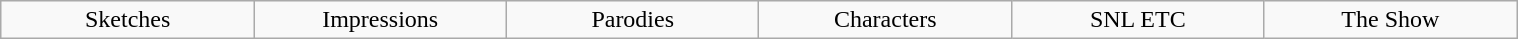<table class="wikitable" style="text-align: center; width: 80%; margin: 1em auto;">
<tr>
<td style="width:70pt;">Sketches</td>
<td style="width:70pt;">Impressions</td>
<td style="width:70pt;">Parodies</td>
<td style="width:70pt;">Characters</td>
<td style="width:70pt;">SNL ETC</td>
<td style="width:70pt;">The Show</td>
</tr>
</table>
